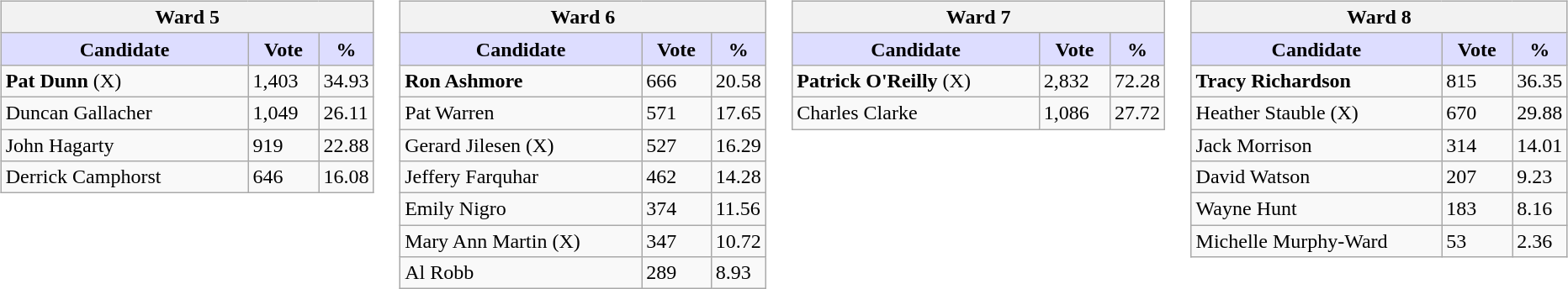<table>
<tr>
<td valign=top width=10%><br><table class=wikitable>
<tr>
<th colspan="3">Ward 5</th>
</tr>
<tr>
<th style="background:#ddf; width:200px;">Candidate</th>
<th style="background:#ddf; width:50px;">Vote</th>
<th style="background:#ddf; width:30px;">%</th>
</tr>
<tr>
<td><strong>Pat Dunn</strong> (X)</td>
<td>1,403</td>
<td>34.93</td>
</tr>
<tr>
<td>Duncan Gallacher</td>
<td>1,049</td>
<td>26.11</td>
</tr>
<tr>
<td>John Hagarty</td>
<td>919</td>
<td>22.88</td>
</tr>
<tr>
<td>Derrick Camphorst</td>
<td>646</td>
<td>16.08</td>
</tr>
</table>
</td>
<td valign=top width=10%><br><table class=wikitable>
<tr>
<th colspan="3">Ward 6</th>
</tr>
<tr>
<th style="background:#ddf; width:200px;">Candidate</th>
<th style="background:#ddf; width:50px;">Vote</th>
<th style="background:#ddf; width:30px;">%</th>
</tr>
<tr>
<td><strong>Ron Ashmore</strong></td>
<td>666</td>
<td>20.58</td>
</tr>
<tr>
<td>Pat Warren</td>
<td>571</td>
<td>17.65</td>
</tr>
<tr>
<td>Gerard Jilesen (X)</td>
<td>527</td>
<td>16.29</td>
</tr>
<tr>
<td>Jeffery Farquhar</td>
<td>462</td>
<td>14.28</td>
</tr>
<tr>
<td>Emily Nigro</td>
<td>374</td>
<td>11.56</td>
</tr>
<tr>
<td>Mary Ann Martin (X)</td>
<td>347</td>
<td>10.72</td>
</tr>
<tr>
<td>Al Robb</td>
<td>289</td>
<td>8.93</td>
</tr>
</table>
</td>
<td valign=top width=10%><br><table class=wikitable>
<tr>
<th colspan="3">Ward 7</th>
</tr>
<tr>
<th style="background:#ddf; width:200px;">Candidate</th>
<th style="background:#ddf; width:50px;">Vote</th>
<th style="background:#ddf; width:30px;">%</th>
</tr>
<tr>
<td><strong>Patrick O'Reilly</strong> (X)</td>
<td>2,832</td>
<td>72.28</td>
</tr>
<tr>
<td>Charles Clarke</td>
<td>1,086</td>
<td>27.72</td>
</tr>
</table>
</td>
<td valign=top width=10%><br><table class=wikitable>
<tr>
<th colspan="3">Ward 8</th>
</tr>
<tr>
<th style="background:#ddf; width:200px;">Candidate</th>
<th style="background:#ddf; width:50px;">Vote</th>
<th style="background:#ddf; width:30px;">%</th>
</tr>
<tr>
<td><strong>Tracy Richardson</strong></td>
<td>815</td>
<td>36.35</td>
</tr>
<tr>
<td>Heather Stauble (X)</td>
<td>670</td>
<td>29.88</td>
</tr>
<tr>
<td>Jack Morrison</td>
<td>314</td>
<td>14.01</td>
</tr>
<tr>
<td>David Watson</td>
<td>207</td>
<td>9.23</td>
</tr>
<tr>
<td>Wayne Hunt</td>
<td>183</td>
<td>8.16</td>
</tr>
<tr>
<td>Michelle Murphy-Ward</td>
<td>53</td>
<td>2.36</td>
</tr>
</table>
</td>
</tr>
</table>
